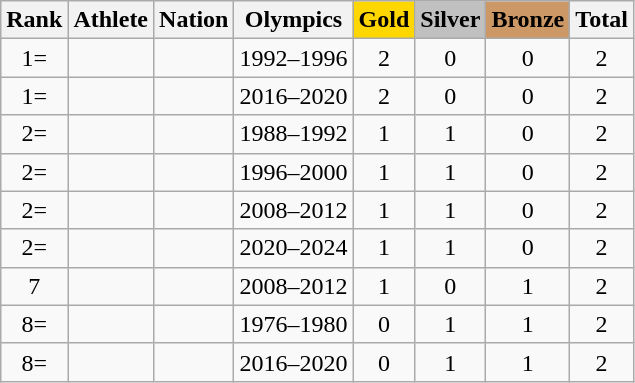<table class="wikitable sortable" style="text-align:center">
<tr>
<th>Rank</th>
<th>Athlete</th>
<th>Nation</th>
<th>Olympics</th>
<th style="background-color:gold">Gold</th>
<th style="background-color:silver">Silver</th>
<th style="background-color:#cc9966">Bronze</th>
<th>Total</th>
</tr>
<tr>
<td>1=</td>
<td align=left></td>
<td align=left></td>
<td>1992–1996</td>
<td>2</td>
<td>0</td>
<td>0</td>
<td>2</td>
</tr>
<tr>
<td>1=</td>
<td align=left></td>
<td align=left></td>
<td>2016–2020</td>
<td>2</td>
<td>0</td>
<td>0</td>
<td>2</td>
</tr>
<tr>
<td>2=</td>
<td align=left></td>
<td align=left><br></td>
<td>1988–1992</td>
<td>1</td>
<td>1</td>
<td>0</td>
<td>2</td>
</tr>
<tr>
<td>2=</td>
<td align=left></td>
<td align=left></td>
<td>1996–2000</td>
<td>1</td>
<td>1</td>
<td>0</td>
<td>2</td>
</tr>
<tr>
<td>2=</td>
<td align=left></td>
<td align=left></td>
<td>2008–2012</td>
<td>1</td>
<td>1</td>
<td>0</td>
<td>2</td>
</tr>
<tr>
<td>2=</td>
<td align=left></td>
<td align=left></td>
<td>2020–2024</td>
<td>1</td>
<td>1</td>
<td>0</td>
<td>2</td>
</tr>
<tr>
<td>7</td>
<td align=left></td>
<td align=left></td>
<td>2008–2012</td>
<td>1</td>
<td>0</td>
<td>1</td>
<td>2</td>
</tr>
<tr>
<td>8=</td>
<td align=left></td>
<td align=left></td>
<td>1976–1980</td>
<td>0</td>
<td>1</td>
<td>1</td>
<td>2</td>
</tr>
<tr>
<td>8=</td>
<td align=left></td>
<td align=left></td>
<td>2016–2020</td>
<td>0</td>
<td>1</td>
<td>1</td>
<td>2</td>
</tr>
</table>
